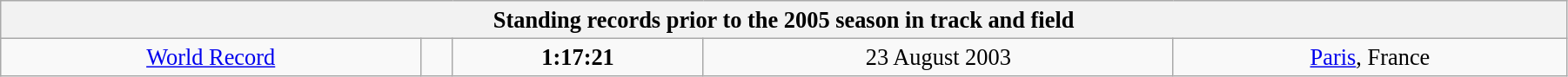<table class="wikitable" style=" text-align:center; font-size:110%;" width="95%">
<tr>
<th colspan="5">Standing records prior to the 2005 season in track and field</th>
</tr>
<tr>
<td><a href='#'>World Record</a></td>
<td></td>
<td><strong>1:17:21</strong></td>
<td>23 August 2003</td>
<td> <a href='#'>Paris</a>, France</td>
</tr>
</table>
